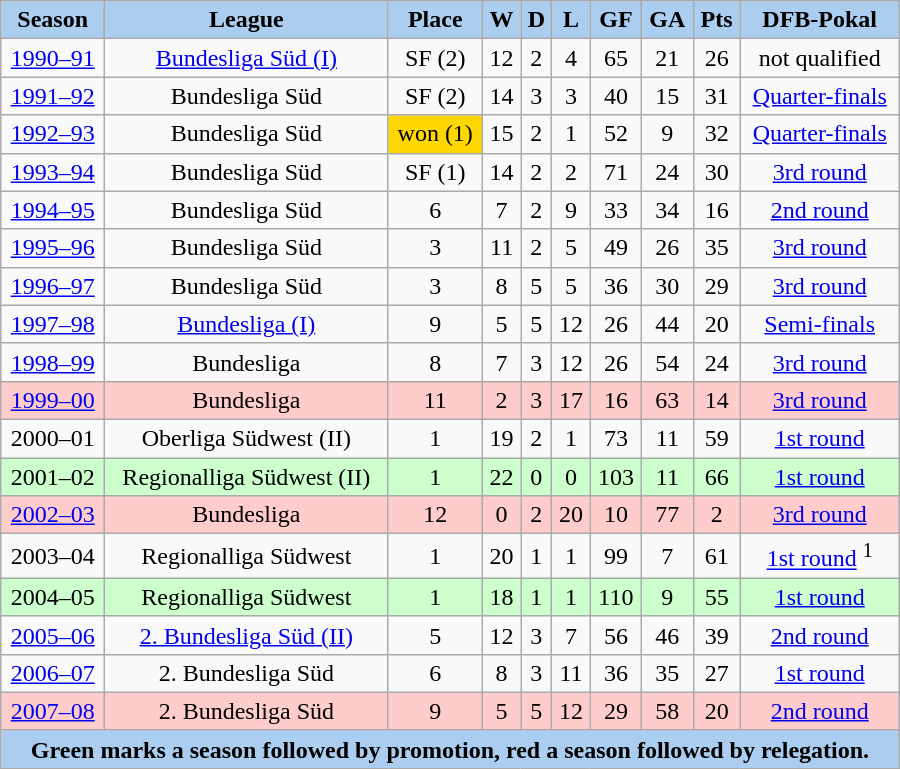<table class="wikitable" width="600px">
<tr>
<th style="background:#ABCDEF;">Season</th>
<th style="background:#ABCDEF;">League</th>
<th style="background:#ABCDEF;">Place</th>
<th style="background:#ABCDEF;">W</th>
<th style="background:#ABCDEF;">D</th>
<th style="background:#ABCDEF;">L</th>
<th style="background:#ABCDEF;">GF</th>
<th style="background:#ABCDEF;">GA</th>
<th style="background:#ABCDEF;">Pts</th>
<th style="background:#ABCDEF;">DFB-Pokal</th>
</tr>
<tr align="center">
<td><a href='#'>1990–91</a></td>
<td><a href='#'>Bundesliga Süd (I)</a></td>
<td>SF (2)</td>
<td>12</td>
<td>2</td>
<td>4</td>
<td>65</td>
<td>21</td>
<td>26</td>
<td>not qualified</td>
</tr>
<tr align="center">
<td><a href='#'>1991–92</a></td>
<td>Bundesliga Süd</td>
<td>SF (2)</td>
<td>14</td>
<td>3</td>
<td>3</td>
<td>40</td>
<td>15</td>
<td>31</td>
<td><a href='#'>Quarter-finals</a></td>
</tr>
<tr align="center">
<td><a href='#'>1992–93</a></td>
<td>Bundesliga Süd</td>
<td bgcolor = gold>won (1)</td>
<td>15</td>
<td>2</td>
<td>1</td>
<td>52</td>
<td>9</td>
<td>32</td>
<td><a href='#'>Quarter-finals</a></td>
</tr>
<tr align="center">
<td><a href='#'>1993–94</a></td>
<td>Bundesliga Süd</td>
<td>SF (1)</td>
<td>14</td>
<td>2</td>
<td>2</td>
<td>71</td>
<td>24</td>
<td>30</td>
<td><a href='#'>3rd round</a></td>
</tr>
<tr align="center">
<td><a href='#'>1994–95</a></td>
<td>Bundesliga Süd</td>
<td>6</td>
<td>7</td>
<td>2</td>
<td>9</td>
<td>33</td>
<td>34</td>
<td>16</td>
<td><a href='#'>2nd round</a></td>
</tr>
<tr align="center">
<td><a href='#'>1995–96</a></td>
<td>Bundesliga Süd</td>
<td>3</td>
<td>11</td>
<td>2</td>
<td>5</td>
<td>49</td>
<td>26</td>
<td>35</td>
<td><a href='#'>3rd round</a></td>
</tr>
<tr align="center">
<td><a href='#'>1996–97</a></td>
<td>Bundesliga Süd</td>
<td>3</td>
<td>8</td>
<td>5</td>
<td>5</td>
<td>36</td>
<td>30</td>
<td>29</td>
<td><a href='#'>3rd round</a></td>
</tr>
<tr align="center">
<td><a href='#'>1997–98</a></td>
<td><a href='#'>Bundesliga (I)</a></td>
<td>9</td>
<td>5</td>
<td>5</td>
<td>12</td>
<td>26</td>
<td>44</td>
<td>20</td>
<td><a href='#'>Semi-finals</a></td>
</tr>
<tr align="center">
<td><a href='#'>1998–99</a></td>
<td>Bundesliga</td>
<td>8</td>
<td>7</td>
<td>3</td>
<td>12</td>
<td>26</td>
<td>54</td>
<td>24</td>
<td><a href='#'>3rd round</a></td>
</tr>
<tr align="center" style="background:#ffcccc;">
<td><a href='#'>1999–00</a></td>
<td>Bundesliga</td>
<td>11</td>
<td>2</td>
<td>3</td>
<td>17</td>
<td>16</td>
<td>63</td>
<td>14</td>
<td><a href='#'>3rd round</a></td>
</tr>
<tr align="center">
<td>2000–01</td>
<td>Oberliga Südwest (II)</td>
<td>1</td>
<td>19</td>
<td>2</td>
<td>1</td>
<td>73</td>
<td>11</td>
<td>59</td>
<td><a href='#'>1st round</a></td>
</tr>
<tr align="center" style="background:#ccffcc;">
<td>2001–02</td>
<td>Regionalliga Südwest (II)</td>
<td>1</td>
<td>22</td>
<td>0</td>
<td>0</td>
<td>103</td>
<td>11</td>
<td>66</td>
<td><a href='#'>1st round</a></td>
</tr>
<tr align="center" style="background:#ffcccc;">
<td><a href='#'>2002–03</a></td>
<td>Bundesliga</td>
<td>12</td>
<td>0</td>
<td>2</td>
<td>20</td>
<td>10</td>
<td>77</td>
<td>2</td>
<td><a href='#'>3rd round</a></td>
</tr>
<tr align="center">
<td>2003–04</td>
<td>Regionalliga Südwest</td>
<td>1</td>
<td>20</td>
<td>1</td>
<td>1</td>
<td>99</td>
<td>7</td>
<td>61</td>
<td><a href='#'>1st round</a> <sup>1</sup></td>
</tr>
<tr align="center" style="background:#ccffcc;">
<td>2004–05</td>
<td>Regionalliga Südwest</td>
<td>1</td>
<td>18</td>
<td>1</td>
<td>1</td>
<td>110</td>
<td>9</td>
<td>55</td>
<td><a href='#'>1st round</a></td>
</tr>
<tr align="center">
<td><a href='#'>2005–06</a></td>
<td><a href='#'>2. Bundesliga Süd (II)</a></td>
<td>5</td>
<td>12</td>
<td>3</td>
<td>7</td>
<td>56</td>
<td>46</td>
<td>39</td>
<td><a href='#'>2nd round</a></td>
</tr>
<tr align="center">
<td><a href='#'>2006–07</a></td>
<td>2. Bundesliga Süd</td>
<td>6</td>
<td>8</td>
<td>3</td>
<td>11</td>
<td>36</td>
<td>35</td>
<td>27</td>
<td><a href='#'>1st round</a></td>
</tr>
<tr align="center" style="background:#ffcccc;">
<td><a href='#'>2007–08</a></td>
<td>2. Bundesliga Süd</td>
<td>9</td>
<td>5</td>
<td>5</td>
<td>12</td>
<td>29</td>
<td>58</td>
<td>20</td>
<td><a href='#'>2nd round</a></td>
</tr>
<tr style="background:#ABCDEF;">
<td colspan="10" align="center"><strong>Green marks a season followed by promotion, red a season followed by relegation.</strong></td>
</tr>
</table>
